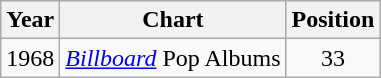<table class="wikitable">
<tr>
<th>Year</th>
<th>Chart</th>
<th>Position</th>
</tr>
<tr>
<td rowspan="2">1968</td>
<td><em><a href='#'>Billboard</a></em> Pop Albums</td>
<td align="center">33</td>
</tr>
</table>
